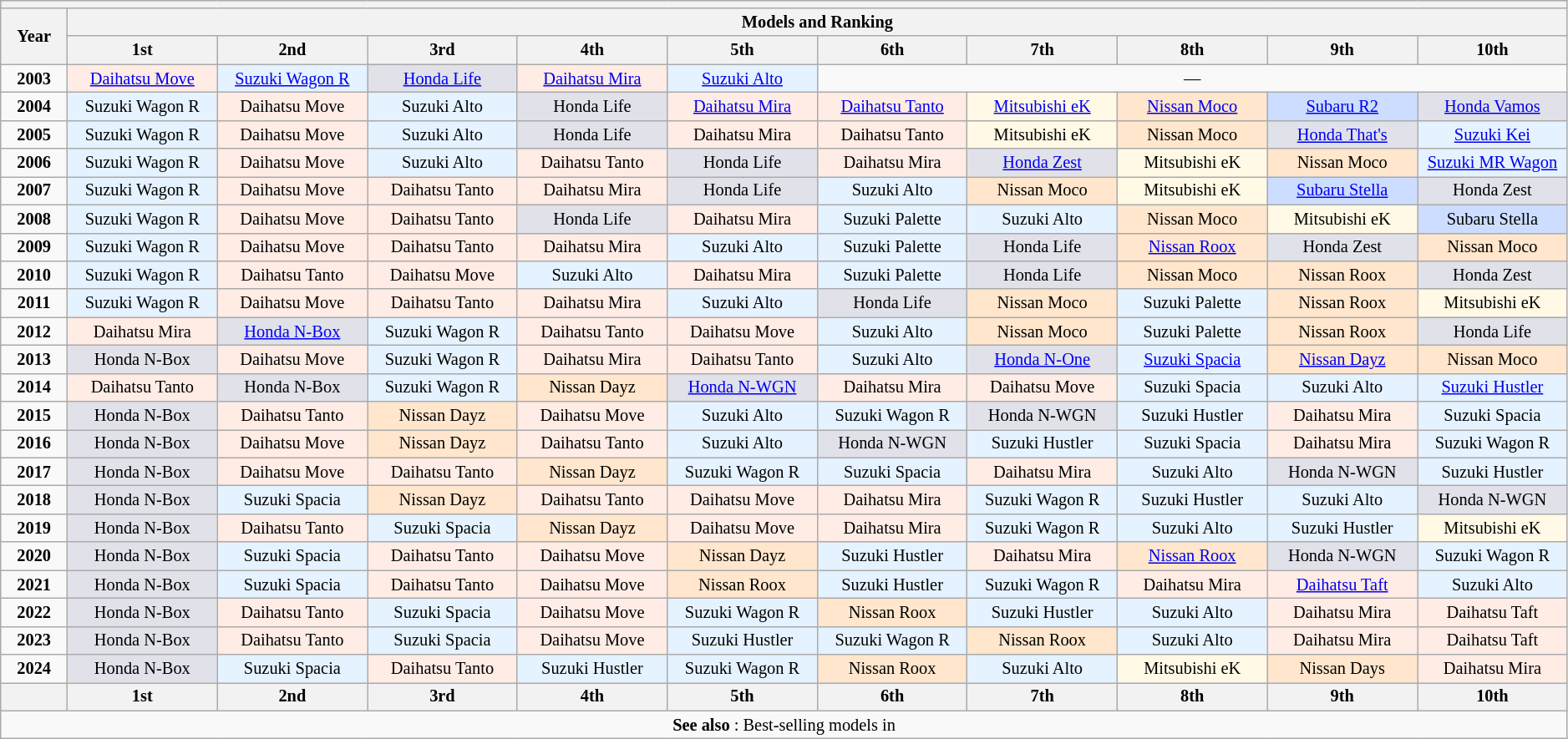<table class="wikitable" align="left" style="text-align: center; width:99%; font-size:85%;">
<tr>
<th colspan="11"></th>
</tr>
<tr>
<th rowspan="2" style="width:4%;">Year</th>
<th colspan="10" style="width:100%;">Models and Ranking</th>
</tr>
<tr>
<th style="width:9%;">1st</th>
<th style="width:9%;">2nd</th>
<th style="width:9%;">3rd</th>
<th style="width:9%;">4th</th>
<th style="width:9%;">5th</th>
<th style="width:9%;">6th</th>
<th style="width:9%;">7th</th>
<th style="width:9%;">8th</th>
<th style="width:9%;">9th</th>
<th style="width:9%;">10th</th>
</tr>
<tr>
<td><strong>2003</strong></td>
<td style="background: #ffece5"><a href='#'>Daihatsu Move</a></td>
<td style="background: #e5f2ff"><a href='#'>Suzuki Wagon R</a></td>
<td style="background: #e1e1ea"><a href='#'>Honda Life</a></td>
<td style="background: #ffece5"><a href='#'>Daihatsu Mira</a></td>
<td style="background: #e5f2ff"><a href='#'>Suzuki Alto</a></td>
<td colspan="5">—</td>
</tr>
<tr>
<td><strong>2004</strong></td>
<td style="background: #e5f2ff">Suzuki Wagon R</td>
<td style="background: #ffece5">Daihatsu Move</td>
<td style="background: #e5f2ff">Suzuki Alto</td>
<td style="background: #e1e1ea">Honda Life</td>
<td style="background: #ffece5"><a href='#'>Daihatsu Mira</a></td>
<td style="background: #ffece5"><a href='#'>Daihatsu Tanto</a></td>
<td style="background: #fff9e5"><a href='#'>Mitsubishi eK</a></td>
<td style="background: #ffe6cc"><a href='#'>Nissan Moco</a></td>
<td style="background: #ccddff"><a href='#'>Subaru R2</a></td>
<td style="background: #e1e1ea"><a href='#'>Honda Vamos</a></td>
</tr>
<tr>
<td><strong>2005</strong></td>
<td style="background: #e5f2ff">Suzuki Wagon R</td>
<td style="background: #ffece5">Daihatsu Move</td>
<td style="background: #e5f2ff">Suzuki Alto</td>
<td style="background: #e1e1ea">Honda Life</td>
<td style="background: #ffece5">Daihatsu Mira</td>
<td style="background: #ffece5">Daihatsu Tanto</td>
<td style="background: #fff9e5">Mitsubishi eK</td>
<td style="background: #ffe6cc">Nissan Moco</td>
<td style="background: #e1e1ea"><a href='#'>Honda That's</a></td>
<td style="background: #e5f2ff"><a href='#'>Suzuki Kei</a></td>
</tr>
<tr>
<td><strong>2006</strong></td>
<td style="background: #e5f2ff">Suzuki Wagon R</td>
<td style="background: #ffece5">Daihatsu Move</td>
<td style="background: #e5f2ff">Suzuki Alto</td>
<td style="background: #ffece5">Daihatsu Tanto</td>
<td style="background: #e1e1ea">Honda Life</td>
<td style="background: #ffece5">Daihatsu Mira</td>
<td style="background: #e1e1ea"><a href='#'>Honda Zest</a></td>
<td style="background: #fff9e5">Mitsubishi eK</td>
<td style="background: #ffe6cc">Nissan Moco</td>
<td style="background: #e5f2ff"><a href='#'>Suzuki MR Wagon</a></td>
</tr>
<tr>
<td><strong>2007</strong></td>
<td style="background: #e5f2ff">Suzuki Wagon R</td>
<td style="background: #ffece5">Daihatsu Move</td>
<td style="background: #ffece5">Daihatsu Tanto</td>
<td style="background: #ffece5">Daihatsu Mira</td>
<td style="background: #e1e1ea">Honda Life</td>
<td style="background: #e5f2ff">Suzuki Alto</td>
<td style="background: #ffe6cc">Nissan Moco</td>
<td style="background: #fff9e5">Mitsubishi eK</td>
<td style="background: #ccddff"><a href='#'>Subaru Stella</a></td>
<td style="background: #e1e1ea">Honda Zest</td>
</tr>
<tr>
<td><strong>2008</strong></td>
<td style="background: #e5f2ff">Suzuki Wagon R</td>
<td style="background: #ffece5">Daihatsu Move</td>
<td style="background: #ffece5">Daihatsu Tanto</td>
<td style="background: #e1e1ea">Honda Life</td>
<td style="background: #ffece5">Daihatsu Mira</td>
<td style="background: #e5f2ff">Suzuki Palette</td>
<td style="background: #e5f2ff">Suzuki Alto</td>
<td style="background: #ffe6cc">Nissan Moco</td>
<td style="background: #fff9e5">Mitsubishi eK</td>
<td style="background: #ccddff">Subaru Stella</td>
</tr>
<tr>
<td><strong>2009</strong></td>
<td style="background: #e5f2ff">Suzuki Wagon R</td>
<td style="background: #ffece5">Daihatsu Move</td>
<td style="background: #ffece5">Daihatsu Tanto</td>
<td style="background: #ffece5">Daihatsu Mira</td>
<td style="background: #e5f2ff">Suzuki Alto</td>
<td style="background: #e5f2ff">Suzuki Palette</td>
<td style="background: #e1e1ea">Honda Life</td>
<td style="background: #ffe6cc"><a href='#'>Nissan Roox</a></td>
<td style="background: #e1e1ea">Honda Zest</td>
<td style="background: #ffe6cc">Nissan Moco</td>
</tr>
<tr>
<td><strong>2010</strong></td>
<td style="background: #e5f2ff">Suzuki Wagon R</td>
<td style="background: #ffece5">Daihatsu Tanto</td>
<td style="background: #ffece5">Daihatsu Move</td>
<td style="background: #e5f2ff">Suzuki Alto</td>
<td style="background: #ffece5">Daihatsu Mira</td>
<td style="background: #e5f2ff">Suzuki Palette</td>
<td style="background: #e1e1ea">Honda Life</td>
<td style="background: #ffe6cc">Nissan Moco</td>
<td style="background: #ffe6cc">Nissan Roox</td>
<td style="background: #e1e1ea">Honda Zest</td>
</tr>
<tr>
<td><strong>2011</strong></td>
<td style="background: #e5f2ff">Suzuki Wagon R</td>
<td style="background: #ffece5">Daihatsu Move</td>
<td style="background: #ffece5">Daihatsu Tanto</td>
<td style="background: #ffece5">Daihatsu Mira</td>
<td style="background: #e5f2ff">Suzuki Alto</td>
<td style="background: #e1e1ea">Honda Life</td>
<td style="background: #ffe6cc">Nissan Moco</td>
<td style="background: #e5f2ff">Suzuki Palette</td>
<td style="background: #ffe6cc">Nissan Roox</td>
<td style="background: #fff9e5">Mitsubishi eK</td>
</tr>
<tr>
<td><strong>2012</strong></td>
<td style="background: #ffece5">Daihatsu Mira</td>
<td style="background: #e1e1ea"><a href='#'>Honda N-Box</a></td>
<td style="background: #e5f2ff">Suzuki Wagon R</td>
<td style="background: #ffece5">Daihatsu Tanto</td>
<td style="background: #ffece5">Daihatsu Move</td>
<td style="background: #e5f2ff">Suzuki Alto</td>
<td style="background: #ffe6cc">Nissan Moco</td>
<td style="background: #e5f2ff">Suzuki Palette</td>
<td style="background: #ffe6cc">Nissan Roox</td>
<td style="background: #e1e1ea">Honda Life</td>
</tr>
<tr>
<td><strong>2013</strong></td>
<td style="background: #e1e1ea">Honda N-Box</td>
<td style="background: #ffece5">Daihatsu Move</td>
<td style="background: #e5f2ff">Suzuki Wagon R</td>
<td style="background: #ffece5">Daihatsu Mira</td>
<td style="background: #ffece5">Daihatsu Tanto</td>
<td style="background: #e5f2ff">Suzuki Alto</td>
<td style="background: #e1e1ea"><a href='#'>Honda N-One</a></td>
<td style="background: #e5f2ff"><a href='#'>Suzuki Spacia</a></td>
<td style="background: #ffe6cc"><a href='#'>Nissan Dayz</a></td>
<td style="background: #ffe6cc">Nissan Moco</td>
</tr>
<tr>
<td><strong>2014</strong></td>
<td style="background: #ffece5">Daihatsu Tanto</td>
<td style="background: #e1e1ea">Honda N-Box</td>
<td style="background: #e5f2ff">Suzuki Wagon R</td>
<td style="background: #ffe6cc">Nissan Dayz</td>
<td style="background: #e1e1ea"><a href='#'>Honda N-WGN</a></td>
<td style="background: #ffece5">Daihatsu Mira</td>
<td style="background: #ffece5">Daihatsu Move</td>
<td style="background: #e5f2ff">Suzuki Spacia</td>
<td style="background: #e5f2ff">Suzuki Alto</td>
<td style="background: #e5f2ff"><a href='#'>Suzuki Hustler</a></td>
</tr>
<tr>
<td><strong>2015</strong></td>
<td style="background: #e1e1ea">Honda N-Box</td>
<td style="background: #ffece5">Daihatsu Tanto</td>
<td style="background: #ffe6cc">Nissan Dayz</td>
<td style="background: #ffece5">Daihatsu Move</td>
<td style="background: #e5f2ff">Suzuki Alto</td>
<td style="background: #e5f2ff">Suzuki Wagon R</td>
<td style="background: #e1e1ea">Honda N-WGN</td>
<td style="background: #e5f2ff">Suzuki Hustler</td>
<td style="background: #ffece5">Daihatsu Mira</td>
<td style="background: #e5f2ff">Suzuki Spacia</td>
</tr>
<tr>
<td><strong>2016</strong></td>
<td style="background: #e1e1ea">Honda N-Box</td>
<td style="background: #ffece5">Daihatsu Move</td>
<td style="background: #ffe6cc">Nissan Dayz</td>
<td style="background: #ffece5">Daihatsu Tanto</td>
<td style="background: #e5f2ff">Suzuki Alto</td>
<td style="background: #e1e1ea">Honda N-WGN</td>
<td style="background: #e5f2ff">Suzuki Hustler</td>
<td style="background: #e5f2ff">Suzuki Spacia</td>
<td style="background: #ffece5">Daihatsu Mira</td>
<td style="background: #e5f2ff">Suzuki Wagon R</td>
</tr>
<tr>
<td><strong>2017</strong></td>
<td style="background: #e1e1ea">Honda N-Box</td>
<td style="background: #ffece5">Daihatsu Move</td>
<td style="background: #ffece5">Daihatsu Tanto</td>
<td style="background: #ffe6cc">Nissan Dayz</td>
<td style="background: #e5f2ff">Suzuki Wagon R</td>
<td style="background: #e5f2ff">Suzuki Spacia</td>
<td style="background: #ffece5">Daihatsu Mira</td>
<td style="background: #e5f2ff">Suzuki Alto</td>
<td style="background: #e1e1ea">Honda N-WGN</td>
<td style="background: #e5f2ff">Suzuki Hustler</td>
</tr>
<tr>
<td><strong>2018</strong></td>
<td style="background: #e1e1ea">Honda N-Box</td>
<td style="background: #e5f2ff">Suzuki Spacia</td>
<td style="background: #ffe6cc">Nissan Dayz</td>
<td style="background: #ffece5">Daihatsu Tanto</td>
<td style="background: #ffece5">Daihatsu Move</td>
<td style="background: #ffece5">Daihatsu Mira</td>
<td style="background: #e5f2ff">Suzuki Wagon R</td>
<td style="background: #e5f2ff">Suzuki Hustler</td>
<td style="background: #e5f2ff">Suzuki Alto</td>
<td style="background: #e1e1ea">Honda N-WGN</td>
</tr>
<tr>
<td><strong>2019</strong></td>
<td style="background: #e1e1ea">Honda N-Box</td>
<td style="background: #ffece5">Daihatsu Tanto</td>
<td style="background: #e5f2ff">Suzuki Spacia</td>
<td style="background: #ffe6cc">Nissan Dayz</td>
<td style="background: #ffece5">Daihatsu Move</td>
<td style="background: #ffece5">Daihatsu Mira</td>
<td style="background: #e5f2ff">Suzuki Wagon R</td>
<td style="background: #e5f2ff">Suzuki Alto</td>
<td style="background: #e5f2ff">Suzuki Hustler</td>
<td style="background: #fff9e5">Mitsubishi eK</td>
</tr>
<tr>
<td><strong>2020</strong></td>
<td style="background: #e1e1ea">Honda N-Box</td>
<td style="background: #e5f2ff">Suzuki Spacia</td>
<td style="background: #ffece5">Daihatsu Tanto</td>
<td style="background: #ffece5">Daihatsu Move</td>
<td style="background: #ffe6cc">Nissan Dayz</td>
<td style="background: #e5f2ff">Suzuki Hustler</td>
<td style="background: #ffece5">Daihatsu Mira</td>
<td style="background: #ffe6cc"><a href='#'>Nissan Roox</a></td>
<td style="background: #e1e1ea">Honda N-WGN</td>
<td style="background: #e5f2ff">Suzuki Wagon R</td>
</tr>
<tr>
<td><strong>2021</strong></td>
<td style="background: #e1e1ea">Honda N-Box</td>
<td style="background: #e5f2ff">Suzuki Spacia</td>
<td style="background: #ffece5">Daihatsu Tanto</td>
<td style="background: #ffece5">Daihatsu Move</td>
<td style="background: #ffe6cc">Nissan Roox</td>
<td style="background: #e5f2ff">Suzuki Hustler</td>
<td style="background: #e5f2ff">Suzuki Wagon R</td>
<td style="background: #ffece5">Daihatsu Mira</td>
<td style="background: #ffece5"><a href='#'>Daihatsu Taft</a></td>
<td style="background: #e5f2ff">Suzuki Alto</td>
</tr>
<tr>
<td><strong>2022</strong></td>
<td style="background: #e1e1ea">Honda N-Box</td>
<td style="background: #ffece5">Daihatsu Tanto</td>
<td style="background: #e5f2ff">Suzuki Spacia</td>
<td style="background: #ffece5">Daihatsu Move</td>
<td style="background: #e5f2ff">Suzuki Wagon R</td>
<td style="background: #ffe6cc">Nissan Roox</td>
<td style="background: #e5f2ff">Suzuki Hustler</td>
<td style="background: #e5f2ff">Suzuki Alto</td>
<td style="background: #ffece5">Daihatsu Mira</td>
<td style="background: #ffece5">Daihatsu Taft</td>
</tr>
<tr>
<td><strong>2023</strong></td>
<td style="background: #e1e1ea">Honda N-Box</td>
<td style="background: #ffece5">Daihatsu Tanto</td>
<td style="background: #e5f2ff">Suzuki Spacia</td>
<td style="background: #ffece5">Daihatsu Move</td>
<td style="background: #e5f2ff">Suzuki Hustler</td>
<td style="background: #e5f2ff">Suzuki Wagon R</td>
<td style="background: #ffe6cc">Nissan Roox</td>
<td style="background: #e5f2ff">Suzuki Alto</td>
<td style="background: #ffece5">Daihatsu Mira</td>
<td style="background: #ffece5">Daihatsu Taft</td>
</tr>
<tr>
<td><strong>2024</strong></td>
<td style="background: #e1e1ea">Honda N-Box</td>
<td style="background: #e5f2ff">Suzuki Spacia</td>
<td style="background: #ffece5">Daihatsu Tanto</td>
<td style="background: #e5f2ff">Suzuki Hustler</td>
<td style="background: #e5f2ff">Suzuki Wagon R</td>
<td style="background: #ffe6cc">Nissan Roox</td>
<td style="background: #e5f2ff">Suzuki Alto</td>
<td style="background: #fff9e5">Mitsubishi eK</td>
<td style="background: #ffe6cc">Nissan Days</td>
<td style="background: #ffece5">Daihatsu Mira</td>
</tr>
<tr>
<th></th>
<th style="width:9%;">1st</th>
<th style="width:9%;">2nd</th>
<th style="width:9%;">3rd</th>
<th style="width:9%;">4th</th>
<th style="width:9%;">5th</th>
<th style="width:9%;">6th</th>
<th style="width:9%;">7th</th>
<th style="width:9%;">8th</th>
<th style="width:9%;">9th</th>
<th style="width:9%;">10th</th>
</tr>
<tr>
<td colspan="11"><strong>See also</strong> : Best-selling models in </td>
</tr>
</table>
